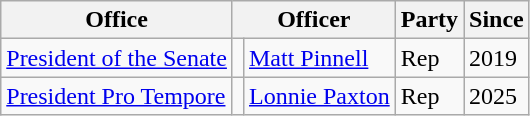<table class=wikitable>
<tr>
<th>Office</th>
<th colspan=2>Officer</th>
<th>Party</th>
<th>Since</th>
</tr>
<tr>
<td><a href='#'>President of the Senate</a></td>
<td></td>
<td><a href='#'>Matt Pinnell</a></td>
<td>Rep</td>
<td>2019</td>
</tr>
<tr>
<td><a href='#'>President Pro Tempore</a></td>
<td></td>
<td><a href='#'>Lonnie Paxton</a></td>
<td>Rep</td>
<td>2025</td>
</tr>
</table>
